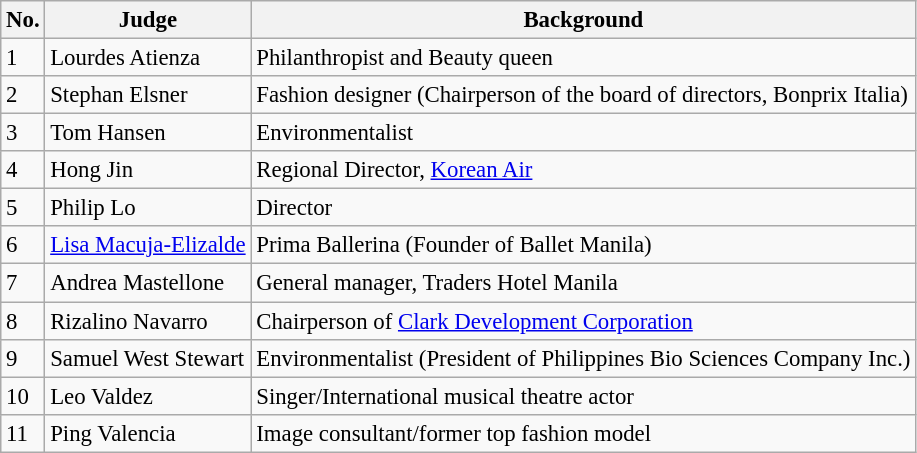<table class="wikitable" style="font-size: 95%;">
<tr>
<th>No.</th>
<th>Judge</th>
<th>Background</th>
</tr>
<tr>
<td>1</td>
<td>Lourdes Atienza</td>
<td>Philanthropist and Beauty queen</td>
</tr>
<tr>
<td>2</td>
<td>Stephan Elsner</td>
<td>Fashion designer (Chairperson of the board of directors, Bonprix Italia)</td>
</tr>
<tr>
<td>3</td>
<td>Tom Hansen</td>
<td>Environmentalist</td>
</tr>
<tr>
<td>4</td>
<td>Hong Jin</td>
<td>Regional Director, <a href='#'>Korean Air</a></td>
</tr>
<tr>
<td>5</td>
<td>Philip Lo</td>
<td>Director</td>
</tr>
<tr>
<td>6</td>
<td><a href='#'>Lisa Macuja-Elizalde</a></td>
<td>Prima Ballerina (Founder of Ballet Manila)</td>
</tr>
<tr>
<td>7</td>
<td>Andrea Mastellone</td>
<td>General manager, Traders Hotel Manila</td>
</tr>
<tr>
<td>8</td>
<td>Rizalino Navarro</td>
<td>Chairperson of <a href='#'>Clark Development Corporation</a></td>
</tr>
<tr>
<td>9</td>
<td>Samuel West Stewart</td>
<td>Environmentalist (President of Philippines Bio Sciences Company Inc.)</td>
</tr>
<tr>
<td>10</td>
<td>Leo Valdez</td>
<td>Singer/International musical theatre actor</td>
</tr>
<tr>
<td>11</td>
<td>Ping Valencia</td>
<td>Image consultant/former top fashion model</td>
</tr>
</table>
